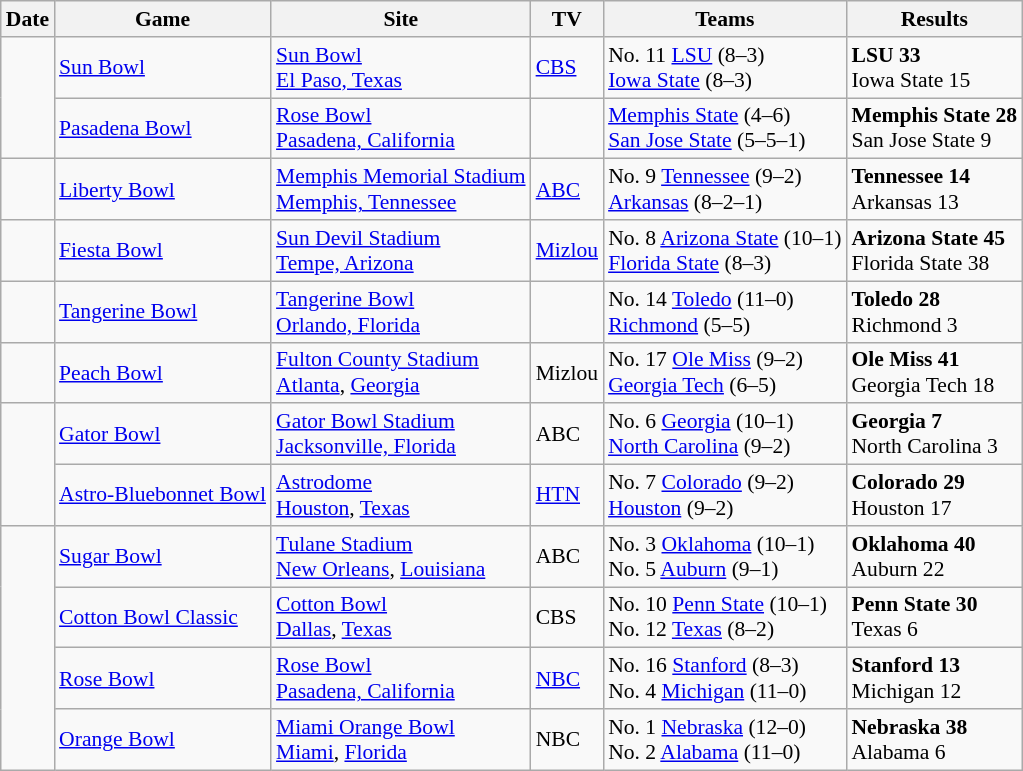<table class="wikitable" style="font-size:90%">
<tr>
<th>Date</th>
<th>Game</th>
<th>Site</th>
<th>TV</th>
<th>Teams</th>
<th>Results</th>
</tr>
<tr>
<td rowspan=2></td>
<td><a href='#'>Sun Bowl</a></td>
<td><a href='#'>Sun Bowl</a><br><a href='#'>El Paso, Texas</a></td>
<td><a href='#'>CBS</a></td>
<td>No. 11 <a href='#'>LSU</a> (8–3)<br><a href='#'>Iowa State</a> (8–3)</td>
<td><strong>LSU 33</strong><br>Iowa State 15</td>
</tr>
<tr>
<td><a href='#'>Pasadena Bowl</a></td>
<td><a href='#'>Rose Bowl</a><br><a href='#'>Pasadena, California</a></td>
<td></td>
<td><a href='#'>Memphis State</a> (4–6)<br><a href='#'>San Jose State</a> (5–5–1)</td>
<td><strong>Memphis State 28</strong><br>San Jose State 9</td>
</tr>
<tr>
<td></td>
<td><a href='#'>Liberty Bowl</a></td>
<td><a href='#'>Memphis Memorial Stadium</a><br><a href='#'>Memphis, Tennessee</a></td>
<td><a href='#'>ABC</a></td>
<td>No. 9 <a href='#'>Tennessee</a> (9–2)<br><a href='#'>Arkansas</a> (8–2–1)</td>
<td><strong>Tennessee 14</strong><br>Arkansas 13</td>
</tr>
<tr>
<td></td>
<td><a href='#'>Fiesta Bowl</a></td>
<td><a href='#'>Sun Devil Stadium</a><br><a href='#'>Tempe, Arizona</a></td>
<td><a href='#'>Mizlou</a></td>
<td>No. 8 <a href='#'>Arizona State</a> (10–1)<br><a href='#'>Florida State</a> (8–3)</td>
<td><strong>Arizona State 45</strong><br>Florida State 38</td>
</tr>
<tr>
<td></td>
<td><a href='#'>Tangerine Bowl</a></td>
<td><a href='#'>Tangerine Bowl</a><br><a href='#'>Orlando, Florida</a></td>
<td></td>
<td>No. 14 <a href='#'>Toledo</a> (11–0)<br><a href='#'>Richmond</a> (5–5)</td>
<td><strong>Toledo 28</strong><br>Richmond 3</td>
</tr>
<tr>
<td></td>
<td><a href='#'>Peach Bowl</a></td>
<td><a href='#'>Fulton County Stadium</a><br><a href='#'>Atlanta</a>, <a href='#'>Georgia</a></td>
<td>Mizlou</td>
<td>No. 17 <a href='#'>Ole Miss</a> (9–2)<br><a href='#'>Georgia Tech</a> (6–5)</td>
<td><strong>Ole Miss 41</strong><br>Georgia Tech 18</td>
</tr>
<tr>
<td rowspan=2></td>
<td><a href='#'>Gator Bowl</a></td>
<td><a href='#'>Gator Bowl Stadium</a><br><a href='#'>Jacksonville, Florida</a></td>
<td>ABC</td>
<td>No. 6 <a href='#'>Georgia</a> (10–1)<br><a href='#'>North Carolina</a> (9–2)</td>
<td><strong>Georgia 7</strong><br>North Carolina 3</td>
</tr>
<tr>
<td><a href='#'>Astro-Bluebonnet Bowl</a></td>
<td><a href='#'>Astrodome</a><br><a href='#'>Houston</a>, <a href='#'>Texas</a></td>
<td><a href='#'>HTN</a></td>
<td>No. 7 <a href='#'>Colorado</a> (9–2)<br><a href='#'>Houston</a> (9–2)</td>
<td><strong>Colorado 29</strong><br>Houston 17</td>
</tr>
<tr>
<td rowspan=4></td>
<td><a href='#'>Sugar Bowl</a></td>
<td><a href='#'>Tulane Stadium</a><br><a href='#'>New Orleans</a>, <a href='#'>Louisiana</a></td>
<td>ABC</td>
<td>No. 3 <a href='#'>Oklahoma</a> (10–1)<br>No. 5 <a href='#'>Auburn</a> (9–1)</td>
<td><strong>Oklahoma 40</strong><br>Auburn 22</td>
</tr>
<tr>
<td><a href='#'>Cotton Bowl Classic</a></td>
<td><a href='#'>Cotton Bowl</a><br><a href='#'>Dallas</a>, <a href='#'>Texas</a></td>
<td>CBS</td>
<td>No. 10 <a href='#'>Penn State</a> (10–1)<br>No. 12 <a href='#'>Texas</a> (8–2)</td>
<td><strong>Penn State 30</strong><br>Texas 6</td>
</tr>
<tr>
<td><a href='#'>Rose Bowl</a></td>
<td><a href='#'>Rose Bowl</a><br><a href='#'>Pasadena, California</a></td>
<td><a href='#'>NBC</a></td>
<td>No. 16 <a href='#'>Stanford</a> (8–3)<br>No. 4 <a href='#'>Michigan</a> (11–0)</td>
<td><strong>Stanford 13</strong><br>Michigan 12</td>
</tr>
<tr>
<td><a href='#'>Orange Bowl</a></td>
<td><a href='#'>Miami Orange Bowl</a><br><a href='#'>Miami</a>, <a href='#'>Florida</a></td>
<td>NBC</td>
<td>No. 1 <a href='#'>Nebraska</a> (12–0)<br>No. 2 <a href='#'>Alabama</a> (11–0)</td>
<td><strong>Nebraska 38</strong><br>Alabama 6</td>
</tr>
</table>
